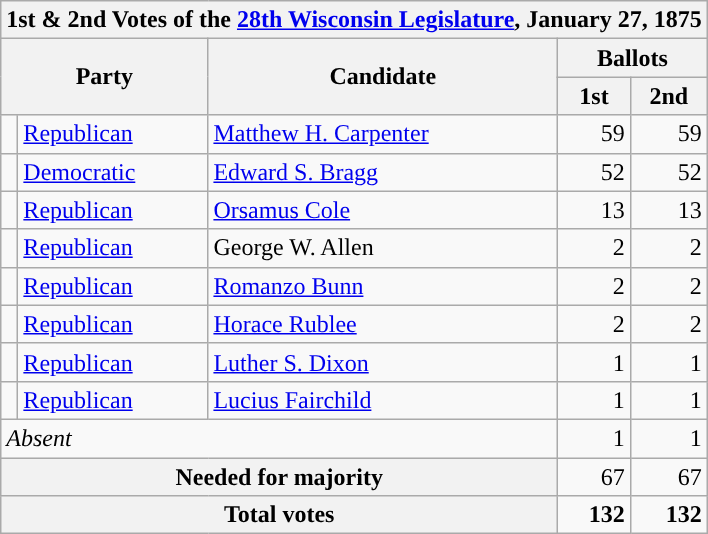<table class="wikitable sortable">
<tr>
<th colspan="6" align="center">1st & 2nd Votes of the <a href='#'>28th Wisconsin Legislature</a>, January 27, 1875</th>
</tr>
<tr>
<th colspan="2" rowspan="2" class="unsortable">Party</th>
<th rowspan="2" class="unsortable">Candidate</th>
<th colspan="2">Ballots</th>
</tr>
<tr>
<th>1st</th>
<th>2nd</th>
</tr>
<tr>
<td style="background-color:"></td>
<td><a href='#'>Republican</a></td>
<td><a href='#'>Matthew H. Carpenter</a></td>
<td align="right">59</td>
<td align="right">59</td>
</tr>
<tr>
<td style="background-color:"></td>
<td><a href='#'>Democratic</a></td>
<td><a href='#'>Edward S. Bragg</a></td>
<td align="right">52</td>
<td align="right">52</td>
</tr>
<tr>
<td style="background-color:"></td>
<td><a href='#'>Republican</a></td>
<td><a href='#'>Orsamus Cole</a></td>
<td align="right">13</td>
<td align="right">13</td>
</tr>
<tr>
<td style="background-color:"></td>
<td><a href='#'>Republican</a></td>
<td>George W. Allen</td>
<td align="right">2</td>
<td align="right">2</td>
</tr>
<tr>
<td style="background-color:"></td>
<td><a href='#'>Republican</a></td>
<td><a href='#'>Romanzo Bunn</a></td>
<td align="right">2</td>
<td align="right">2</td>
</tr>
<tr>
<td style="background-color:"></td>
<td><a href='#'>Republican</a></td>
<td><a href='#'>Horace Rublee</a></td>
<td align="right">2</td>
<td align="right">2</td>
</tr>
<tr>
<td style="background-color:"></td>
<td><a href='#'>Republican</a></td>
<td><a href='#'>Luther S. Dixon</a></td>
<td align="right">1</td>
<td align="right">1</td>
</tr>
<tr>
<td style="background-color:"></td>
<td><a href='#'>Republican</a></td>
<td><a href='#'>Lucius Fairchild</a></td>
<td align="right">1</td>
<td align="right">1</td>
</tr>
<tr>
<td colspan="3"><em>Absent</em></td>
<td align="right">1</td>
<td align="right">1</td>
</tr>
<tr>
<th colspan="3">Needed for majority</th>
<td align="right">67</td>
<td align="right">67</td>
</tr>
<tr>
<th colspan="3">Total votes</th>
<td align="right"><strong>132</strong></td>
<td align="right"><strong>132</strong></td>
</tr>
</table>
